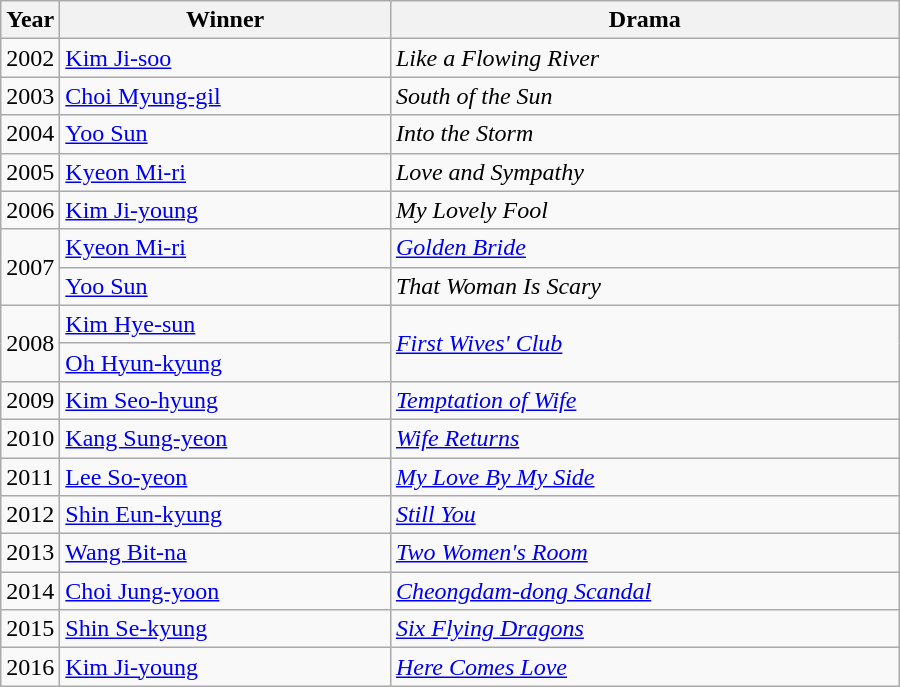<table class="wikitable" style="width:600px">
<tr>
<th width=10>Year</th>
<th>Winner</th>
<th>Drama</th>
</tr>
<tr>
<td>2002</td>
<td><a href='#'>Kim Ji-soo</a></td>
<td><em>Like a Flowing River</em></td>
</tr>
<tr>
<td>2003</td>
<td><a href='#'>Choi Myung-gil</a></td>
<td><em>South of the Sun</em></td>
</tr>
<tr>
<td>2004</td>
<td><a href='#'>Yoo Sun</a></td>
<td><em>Into the Storm</em></td>
</tr>
<tr>
<td>2005</td>
<td><a href='#'>Kyeon Mi-ri</a></td>
<td><em>Love and Sympathy</em></td>
</tr>
<tr>
<td>2006</td>
<td><a href='#'>Kim Ji-young</a></td>
<td><em>My Lovely Fool</em></td>
</tr>
<tr>
<td rowspan=2>2007</td>
<td><a href='#'>Kyeon Mi-ri</a></td>
<td><em><a href='#'>Golden Bride</a></em></td>
</tr>
<tr>
<td><a href='#'>Yoo Sun</a></td>
<td><em>That Woman Is Scary</em></td>
</tr>
<tr>
<td rowspan=2>2008</td>
<td><a href='#'>Kim Hye-sun</a></td>
<td rowspan=2><em><a href='#'>First Wives' Club</a></em></td>
</tr>
<tr>
<td><a href='#'>Oh Hyun-kyung</a></td>
</tr>
<tr>
<td>2009</td>
<td><a href='#'>Kim Seo-hyung</a></td>
<td><em><a href='#'>Temptation of Wife</a></em></td>
</tr>
<tr>
<td>2010</td>
<td><a href='#'>Kang Sung-yeon</a></td>
<td><em><a href='#'>Wife Returns</a></em></td>
</tr>
<tr>
<td>2011</td>
<td><a href='#'>Lee So-yeon</a></td>
<td><em><a href='#'>My Love By My Side</a></em></td>
</tr>
<tr>
<td>2012</td>
<td><a href='#'>Shin Eun-kyung</a></td>
<td><em><a href='#'>Still You</a></em></td>
</tr>
<tr>
<td>2013</td>
<td><a href='#'>Wang Bit-na</a></td>
<td><em><a href='#'>Two Women's Room</a></em></td>
</tr>
<tr>
<td>2014</td>
<td><a href='#'>Choi Jung-yoon</a></td>
<td><em><a href='#'>Cheongdam-dong Scandal</a></em></td>
</tr>
<tr>
<td>2015</td>
<td><a href='#'>Shin Se-kyung</a></td>
<td><em><a href='#'>Six Flying Dragons</a></em></td>
</tr>
<tr>
<td>2016</td>
<td><a href='#'>Kim Ji-young</a></td>
<td><em><a href='#'>Here Comes Love</a></em></td>
</tr>
</table>
